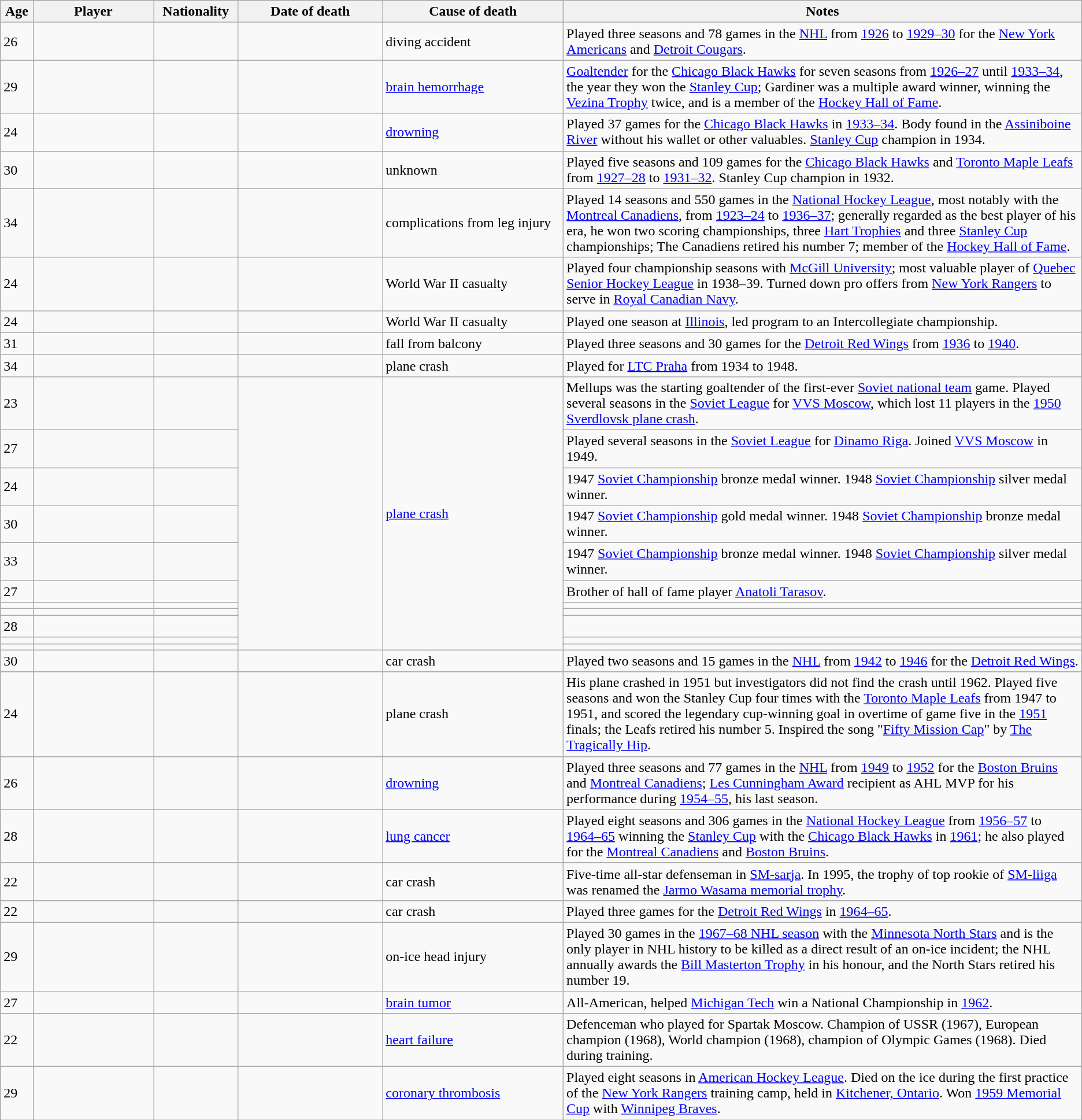<table class="wikitable sortable">
<tr>
<th style="width:2.5%;">Age</th>
<th style="width:10%;">Player</th>
<th style="width:7%;">Nationality</th>
<th style="width:12%;">Date of death</th>
<th style="width:15%;">Cause of death</th>
<th style="width:43%;" class="unsortable">Notes</th>
</tr>
<tr>
<td>26</td>
<td></td>
<td></td>
<td></td>
<td>diving accident</td>
<td>Played three seasons and 78 games in the <a href='#'>NHL</a> from <a href='#'>1926</a> to <a href='#'>1929–30</a> for the <a href='#'>New York Americans</a> and <a href='#'>Detroit Cougars</a>.</td>
</tr>
<tr>
<td>29</td>
<td></td>
<td></td>
<td></td>
<td><a href='#'>brain hemorrhage</a></td>
<td><a href='#'>Goaltender</a> for the <a href='#'>Chicago Black Hawks</a> for seven seasons from <a href='#'>1926–27</a> until <a href='#'>1933–34</a>, the year they won the <a href='#'>Stanley Cup</a>; Gardiner was a multiple award winner, winning the <a href='#'>Vezina Trophy</a> twice, and is a member of the <a href='#'>Hockey Hall of Fame</a>.</td>
</tr>
<tr>
<td>24</td>
<td></td>
<td></td>
<td></td>
<td><a href='#'>drowning</a></td>
<td>Played 37 games for the <a href='#'>Chicago Black Hawks</a> in <a href='#'>1933–34</a>. Body found in the <a href='#'>Assiniboine River</a> without his wallet or other valuables. <a href='#'>Stanley Cup</a> champion in 1934.</td>
</tr>
<tr>
<td>30</td>
<td></td>
<td></td>
<td></td>
<td>unknown</td>
<td>Played five seasons and 109 games for the <a href='#'>Chicago Black Hawks</a> and <a href='#'>Toronto Maple Leafs</a> from <a href='#'>1927–28</a> to <a href='#'>1931–32</a>. Stanley Cup champion in 1932.</td>
</tr>
<tr>
<td>34</td>
<td></td>
<td></td>
<td></td>
<td>complications from leg injury</td>
<td>Played 14 seasons and 550 games in the <a href='#'>National Hockey League</a>, most notably with the <a href='#'>Montreal Canadiens</a>, from <a href='#'>1923–24</a> to <a href='#'>1936–37</a>; generally regarded as the best player of his era, he won two scoring championships, three <a href='#'>Hart Trophies</a> and three <a href='#'>Stanley Cup</a> championships; The Canadiens retired his number 7; member of the <a href='#'>Hockey Hall of Fame</a>.</td>
</tr>
<tr>
<td>24</td>
<td></td>
<td></td>
<td></td>
<td>World War II casualty</td>
<td>Played four championship seasons with <a href='#'>McGill University</a>; most valuable player of <a href='#'>Quebec Senior Hockey League</a> in 1938–39. Turned down pro offers from <a href='#'>New York Rangers</a> to serve in <a href='#'>Royal Canadian Navy</a>.</td>
</tr>
<tr>
<td>24</td>
<td></td>
<td></td>
<td></td>
<td>World War II casualty</td>
<td>Played one season at <a href='#'>Illinois</a>, led program to an Intercollegiate championship.</td>
</tr>
<tr>
<td>31</td>
<td></td>
<td></td>
<td></td>
<td>fall from balcony</td>
<td>Played three seasons and 30 games for the <a href='#'>Detroit Red Wings</a> from <a href='#'>1936</a> to <a href='#'>1940</a>.</td>
</tr>
<tr>
<td>34</td>
<td></td>
<td></td>
<td></td>
<td>plane crash</td>
<td>Played for <a href='#'>LTC Praha</a> from 1934 to 1948.</td>
</tr>
<tr>
<td>23</td>
<td></td>
<td><br></td>
<td rowspan="11"></td>
<td rowspan="11"><a href='#'>plane crash</a></td>
<td>Mellups was the starting goaltender of the first-ever <a href='#'>Soviet national team</a> game. Played several seasons in the <a href='#'>Soviet League</a> for <a href='#'>VVS Moscow</a>, which lost 11 players in the <a href='#'>1950 Sverdlovsk plane crash</a>.</td>
</tr>
<tr>
<td>27</td>
<td></td>
<td></td>
<td>Played several seasons in the <a href='#'>Soviet League</a> for <a href='#'>Dinamo Riga</a>. Joined <a href='#'>VVS Moscow</a> in 1949.</td>
</tr>
<tr>
<td>24</td>
<td></td>
<td></td>
<td>1947 <a href='#'>Soviet Championship</a> bronze medal winner. 1948 <a href='#'>Soviet Championship</a> silver medal winner.</td>
</tr>
<tr>
<td>30</td>
<td></td>
<td></td>
<td>1947 <a href='#'>Soviet Championship</a> gold medal winner. 1948 <a href='#'>Soviet Championship</a> bronze medal winner.</td>
</tr>
<tr>
<td>33</td>
<td></td>
<td></td>
<td>1947 <a href='#'>Soviet Championship</a> bronze medal winner. 1948 <a href='#'>Soviet Championship</a> silver medal winner.</td>
</tr>
<tr>
<td>27</td>
<td></td>
<td></td>
<td>Brother of hall of fame player <a href='#'>Anatoli Tarasov</a>.</td>
</tr>
<tr>
<td></td>
<td></td>
<td></td>
<td></td>
</tr>
<tr>
<td></td>
<td></td>
<td></td>
<td></td>
</tr>
<tr>
<td>28</td>
<td></td>
<td></td>
<td></td>
</tr>
<tr>
<td></td>
<td></td>
<td></td>
<td></td>
</tr>
<tr>
<td></td>
<td></td>
<td></td>
<td></td>
</tr>
<tr>
<td>30</td>
<td></td>
<td></td>
<td></td>
<td>car crash</td>
<td>Played two seasons and 15 games in the <a href='#'>NHL</a> from <a href='#'>1942</a> to <a href='#'>1946</a> for the <a href='#'>Detroit Red Wings</a>.</td>
</tr>
<tr>
<td>24</td>
<td></td>
<td></td>
<td></td>
<td>plane crash</td>
<td>His plane crashed in 1951 but investigators did not find the crash until 1962. Played five seasons and won the Stanley Cup four times with the <a href='#'>Toronto Maple Leafs</a> from 1947 to 1951, and scored the legendary cup-winning goal in overtime of game five in the <a href='#'>1951</a> finals; the Leafs retired his number 5. Inspired the song "<a href='#'>Fifty Mission Cap</a>" by <a href='#'>The Tragically Hip</a>.</td>
</tr>
<tr>
<td>26</td>
<td></td>
<td></td>
<td></td>
<td><a href='#'>drowning</a></td>
<td>Played three seasons and 77 games in the <a href='#'>NHL</a> from <a href='#'>1949</a> to <a href='#'>1952</a> for the <a href='#'>Boston Bruins</a> and <a href='#'>Montreal Canadiens</a>; <a href='#'>Les Cunningham Award</a> recipient as AHL MVP for his performance during <a href='#'>1954–55</a>, his last season.</td>
</tr>
<tr>
<td>28</td>
<td></td>
<td></td>
<td></td>
<td><a href='#'>lung cancer</a></td>
<td>Played eight seasons and 306 games in the <a href='#'>National Hockey League</a> from <a href='#'>1956–57</a> to <a href='#'>1964–65</a> winning the <a href='#'>Stanley Cup</a> with the <a href='#'>Chicago Black Hawks</a> in <a href='#'>1961</a>; he also played for the <a href='#'>Montreal Canadiens</a> and <a href='#'>Boston Bruins</a>.</td>
</tr>
<tr>
<td>22</td>
<td></td>
<td></td>
<td></td>
<td>car crash</td>
<td>Five-time all-star defenseman in <a href='#'>SM-sarja</a>. In 1995, the trophy of top rookie of <a href='#'>SM-liiga</a> was renamed the <a href='#'>Jarmo Wasama memorial trophy</a>.</td>
</tr>
<tr>
<td>22</td>
<td></td>
<td></td>
<td></td>
<td>car crash</td>
<td>Played three games for the <a href='#'>Detroit Red Wings</a> in <a href='#'>1964–65</a>.</td>
</tr>
<tr>
<td>29</td>
<td></td>
<td></td>
<td></td>
<td>on-ice head injury</td>
<td>Played 30 games in the <a href='#'>1967–68 NHL season</a> with the <a href='#'>Minnesota North Stars</a> and is the only player in NHL history to be killed as a direct result of an on-ice incident; the NHL annually awards the <a href='#'>Bill Masterton Trophy</a> in his honour, and the North Stars retired his number 19.</td>
</tr>
<tr>
<td>27</td>
<td></td>
<td></td>
<td></td>
<td><a href='#'>brain tumor</a></td>
<td>All-American, helped <a href='#'>Michigan Tech</a> win a National Championship in <a href='#'>1962</a>.</td>
</tr>
<tr>
<td>22</td>
<td></td>
<td></td>
<td></td>
<td><a href='#'>heart failure</a></td>
<td>Defenceman who played for Spartak Moscow. Champion of USSR (1967), European champion (1968), World champion (1968), champion of Olympic Games (1968). Died during training.</td>
</tr>
<tr>
<td>29</td>
<td></td>
<td></td>
<td></td>
<td><a href='#'>coronary thrombosis</a></td>
<td>Played eight seasons in <a href='#'>American Hockey League</a>. Died on the ice during the first practice of the <a href='#'>New York Rangers</a> training camp, held in <a href='#'>Kitchener, Ontario</a>. Won <a href='#'>1959 Memorial Cup</a> with <a href='#'>Winnipeg Braves</a>.</td>
</tr>
</table>
